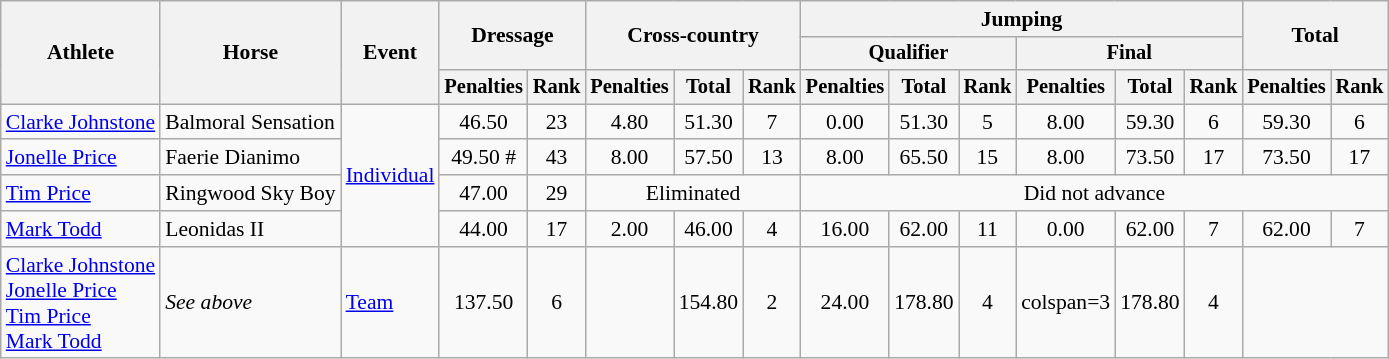<table class=wikitable style="font-size:90%">
<tr>
<th rowspan="3">Athlete</th>
<th rowspan="3">Horse</th>
<th rowspan="3">Event</th>
<th colspan="2" rowspan="2">Dressage</th>
<th colspan="3" rowspan="2">Cross-country</th>
<th colspan="6">Jumping</th>
<th colspan="2" rowspan="2">Total</th>
</tr>
<tr style="font-size:95%">
<th colspan="3">Qualifier</th>
<th colspan="3">Final</th>
</tr>
<tr style="font-size:95%">
<th>Penalties</th>
<th>Rank</th>
<th>Penalties</th>
<th>Total</th>
<th>Rank</th>
<th>Penalties</th>
<th>Total</th>
<th>Rank</th>
<th>Penalties</th>
<th>Total</th>
<th>Rank</th>
<th>Penalties</th>
<th>Rank</th>
</tr>
<tr align=center>
<td align=left><a href='#'>Clarke Johnstone</a></td>
<td align=left>Balmoral Sensation</td>
<td align=left rowspan=4><a href='#'>Individual</a></td>
<td>46.50</td>
<td>23</td>
<td>4.80</td>
<td>51.30</td>
<td>7</td>
<td>0.00</td>
<td>51.30</td>
<td>5</td>
<td>8.00</td>
<td>59.30</td>
<td>6</td>
<td>59.30</td>
<td>6</td>
</tr>
<tr align=center>
<td align=left><a href='#'>Jonelle Price</a></td>
<td align=left>Faerie Dianimo</td>
<td>49.50 #</td>
<td>43</td>
<td>8.00</td>
<td>57.50</td>
<td>13</td>
<td>8.00</td>
<td>65.50</td>
<td>15</td>
<td>8.00</td>
<td>73.50</td>
<td>17</td>
<td>73.50</td>
<td>17</td>
</tr>
<tr align=center>
<td align=left><a href='#'>Tim Price</a></td>
<td align=left>Ringwood Sky Boy</td>
<td>47.00</td>
<td>29</td>
<td colspan=3>Eliminated</td>
<td colspan=8>Did not advance</td>
</tr>
<tr align=center>
<td align=left><a href='#'>Mark Todd</a></td>
<td align=left>Leonidas II</td>
<td>44.00</td>
<td>17</td>
<td>2.00</td>
<td>46.00</td>
<td>4</td>
<td>16.00</td>
<td>62.00</td>
<td>11</td>
<td>0.00</td>
<td>62.00</td>
<td>7</td>
<td>62.00</td>
<td>7</td>
</tr>
<tr align=center>
<td align=left><a href='#'>Clarke Johnstone</a><br><a href='#'>Jonelle Price</a><br><a href='#'>Tim Price</a><br><a href='#'>Mark Todd</a></td>
<td align=left><em>See above</em></td>
<td align=left><a href='#'>Team</a></td>
<td>137.50</td>
<td>6</td>
<td></td>
<td>154.80</td>
<td>2</td>
<td>24.00</td>
<td>178.80</td>
<td>4</td>
<td>colspan=3 </td>
<td>178.80</td>
<td>4</td>
</tr>
</table>
